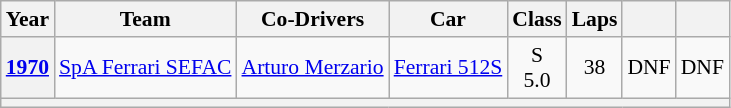<table class="wikitable" style="text-align:center; font-size:90%">
<tr>
<th>Year</th>
<th>Team</th>
<th>Co-Drivers</th>
<th>Car</th>
<th>Class</th>
<th>Laps</th>
<th></th>
<th></th>
</tr>
<tr>
<th><a href='#'>1970</a></th>
<td align="left"> <a href='#'>SpA Ferrari SEFAC</a></td>
<td align="left"> <a href='#'>Arturo Merzario</a></td>
<td align="left"><a href='#'>Ferrari 512S</a></td>
<td>S<br>5.0</td>
<td>38</td>
<td>DNF</td>
<td>DNF</td>
</tr>
<tr>
<th colspan="8"></th>
</tr>
</table>
